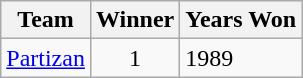<table class="wikitable">
<tr>
<th>Team</th>
<th>Winner</th>
<th>Years Won</th>
</tr>
<tr>
<td><a href='#'>Partizan</a></td>
<td align=center>1</td>
<td>1989</td>
</tr>
</table>
